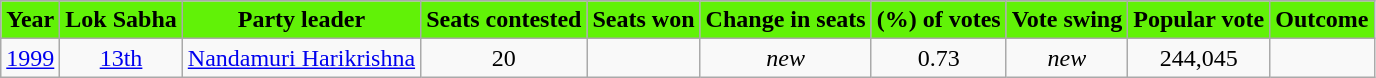<table class="wikitable" style="text-align:center;">
<tr>
<th style="background-color:#61F207;color:black">Year</th>
<th style="background-color:#61F207;color:black">Lok Sabha</th>
<th style="background-color:#61F207;color:black">Party leader</th>
<th style="background-color:#61F207;color:black">Seats contested</th>
<th style="background-color:#61F207;color:black">Seats won</th>
<th style="background-color:#61F207;color:black">Change in seats</th>
<th style="background-color:#61F207;color:black">(%) of votes</th>
<th style="background-color:#61F207;color:black">Vote swing</th>
<th style="background-color:#61F207;color:black">Popular vote</th>
<th style="background-color:#61F207;color:black">Outcome</th>
</tr>
<tr>
<td><a href='#'>1999</a></td>
<td><a href='#'>13th</a></td>
<td><a href='#'>Nandamuri Harikrishna</a></td>
<td>20</td>
<td></td>
<td> <em>new</em></td>
<td>0.73</td>
<td> <em>new</em></td>
<td>244,045</td>
<td></td>
</tr>
</table>
